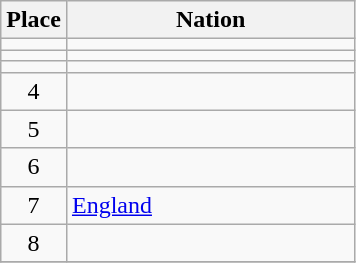<table class=wikitable style=text-align:center>
<tr>
<th width=35>Place</th>
<th width=185>Nation</th>
</tr>
<tr>
<td></td>
<td style=text-align:left></td>
</tr>
<tr>
<td></td>
<td style=text-align:left></td>
</tr>
<tr>
<td></td>
<td style=text-align:left></td>
</tr>
<tr>
<td>4</td>
<td style=text-align:left></td>
</tr>
<tr>
<td>5</td>
<td style=text-align:left></td>
</tr>
<tr>
<td>6</td>
<td style=text-align:left></td>
</tr>
<tr>
<td>7</td>
<td style=text-align:left> <a href='#'>England</a></td>
</tr>
<tr>
<td>8</td>
<td style=text-align:left></td>
</tr>
<tr>
</tr>
</table>
